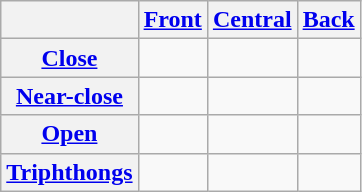<table class="wikitable" style="text-align:center">
<tr>
<th></th>
<th><a href='#'>Front</a></th>
<th><a href='#'>Central</a></th>
<th><a href='#'>Back</a></th>
</tr>
<tr align="center">
<th><a href='#'>Close</a></th>
<td></td>
<td></td>
<td></td>
</tr>
<tr>
<th><a href='#'>Near-close</a></th>
<td></td>
<td></td>
<td></td>
</tr>
<tr align="center">
<th><a href='#'>Open</a></th>
<td></td>
<td></td>
<td></td>
</tr>
<tr>
<th><a href='#'>Triphthongs</a></th>
<td></td>
<td></td>
<td></td>
</tr>
</table>
